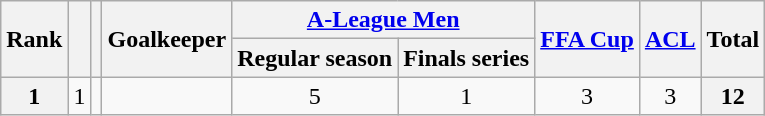<table class="wikitable" style="text-align:center">
<tr>
<th rowspan="2">Rank</th>
<th rowspan="2"></th>
<th rowspan="2"></th>
<th rowspan="2">Goalkeeper</th>
<th colspan="2"><a href='#'>A-League Men</a></th>
<th rowspan="2"><a href='#'>FFA Cup</a></th>
<th rowspan="2"><a href='#'>ACL</a></th>
<th rowspan="2">Total</th>
</tr>
<tr>
<th>Regular season</th>
<th>Finals series</th>
</tr>
<tr>
<th>1</th>
<td>1</td>
<td></td>
<td align="left"></td>
<td>5</td>
<td>1</td>
<td>3</td>
<td>3</td>
<th>12</th>
</tr>
</table>
